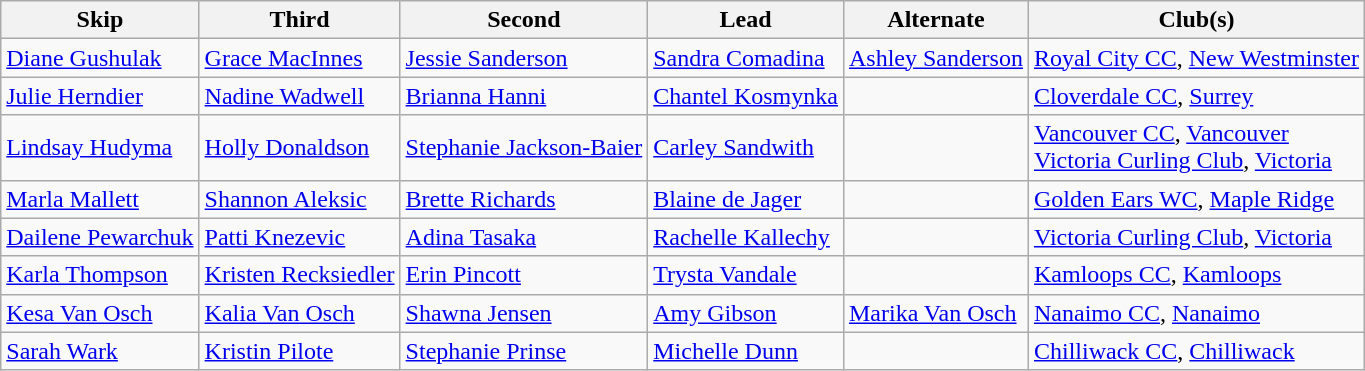<table class="wikitable">
<tr>
<th>Skip</th>
<th>Third</th>
<th>Second</th>
<th>Lead</th>
<th>Alternate</th>
<th>Club(s)</th>
</tr>
<tr>
<td><a href='#'>Diane Gushulak</a></td>
<td><a href='#'>Grace MacInnes</a></td>
<td><a href='#'>Jessie Sanderson</a></td>
<td><a href='#'>Sandra Comadina</a></td>
<td><a href='#'>Ashley Sanderson</a></td>
<td><a href='#'>Royal City CC</a>, <a href='#'>New Westminster</a></td>
</tr>
<tr>
<td><a href='#'>Julie Herndier</a></td>
<td><a href='#'>Nadine Wadwell</a></td>
<td><a href='#'>Brianna Hanni</a></td>
<td><a href='#'>Chantel Kosmynka</a></td>
<td></td>
<td><a href='#'>Cloverdale CC</a>, <a href='#'>Surrey</a></td>
</tr>
<tr>
<td><a href='#'>Lindsay Hudyma</a></td>
<td><a href='#'>Holly Donaldson</a></td>
<td><a href='#'>Stephanie Jackson-Baier</a></td>
<td><a href='#'>Carley Sandwith</a></td>
<td></td>
<td><a href='#'>Vancouver CC</a>, <a href='#'>Vancouver</a><br> <a href='#'>Victoria Curling Club</a>, <a href='#'>Victoria</a></td>
</tr>
<tr>
<td><a href='#'>Marla Mallett</a></td>
<td><a href='#'>Shannon Aleksic</a></td>
<td><a href='#'>Brette Richards</a></td>
<td><a href='#'>Blaine de Jager</a></td>
<td></td>
<td><a href='#'>Golden Ears WC</a>, <a href='#'>Maple Ridge</a></td>
</tr>
<tr>
<td><a href='#'>Dailene Pewarchuk</a></td>
<td><a href='#'>Patti Knezevic</a></td>
<td><a href='#'>Adina Tasaka</a></td>
<td><a href='#'>Rachelle Kallechy</a></td>
<td></td>
<td><a href='#'>Victoria Curling Club</a>, <a href='#'>Victoria</a></td>
</tr>
<tr>
<td><a href='#'>Karla Thompson</a></td>
<td><a href='#'>Kristen Recksiedler</a></td>
<td><a href='#'>Erin Pincott</a></td>
<td><a href='#'>Trysta Vandale</a></td>
<td></td>
<td><a href='#'>Kamloops CC</a>, <a href='#'>Kamloops</a></td>
</tr>
<tr>
<td><a href='#'>Kesa Van Osch</a></td>
<td><a href='#'>Kalia Van Osch</a></td>
<td><a href='#'>Shawna Jensen</a></td>
<td><a href='#'>Amy Gibson</a></td>
<td><a href='#'>Marika Van Osch</a></td>
<td><a href='#'>Nanaimo CC</a>, <a href='#'>Nanaimo</a></td>
</tr>
<tr>
<td><a href='#'>Sarah Wark</a></td>
<td><a href='#'>Kristin Pilote</a></td>
<td><a href='#'>Stephanie Prinse</a></td>
<td><a href='#'>Michelle Dunn</a></td>
<td></td>
<td><a href='#'>Chilliwack CC</a>, <a href='#'>Chilliwack</a></td>
</tr>
</table>
